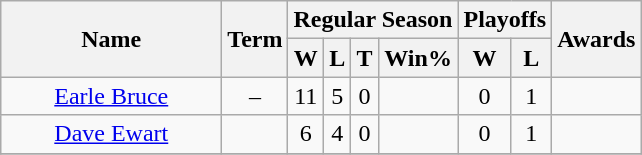<table class="wikitable">
<tr>
<th rowspan="2" style="width:140px;">Name</th>
<th rowspan="2">Term</th>
<th colspan="4">Regular Season</th>
<th colspan="2">Playoffs</th>
<th rowspan="2">Awards</th>
</tr>
<tr>
<th>W</th>
<th>L</th>
<th>T</th>
<th>Win%</th>
<th>W</th>
<th>L</th>
</tr>
<tr>
<td style="text-align:center;"><a href='#'>Earle Bruce</a></td>
<td style="text-align:center;">–</td>
<td style="text-align:center;">11</td>
<td style="text-align:center;">5</td>
<td style="text-align:center;">0</td>
<td style="text-align:center;"></td>
<td style="text-align:center;">0</td>
<td style="text-align:center;">1</td>
<td style="text-align:center;"></td>
</tr>
<tr>
<td style="text-align:center;"><a href='#'>Dave Ewart</a></td>
<td style="text-align:center;"></td>
<td style="text-align:center;">6</td>
<td style="text-align:center;">4</td>
<td style="text-align:center;">0</td>
<td style="text-align:center;"></td>
<td style="text-align:center;">0</td>
<td style="text-align:center;">1</td>
<td style="text-align:center;"></td>
</tr>
<tr>
</tr>
</table>
